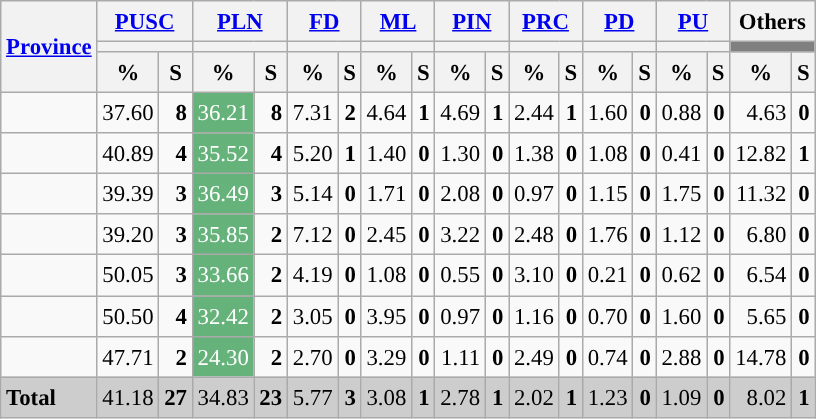<table class="wikitable sortable" style="text-align:right; font-size:95%; line-height:20px;">
<tr>
<th rowspan="3"><a href='#'>Province</a></th>
<th colspan="2" width="30px"><a href='#'>PUSC</a></th>
<th colspan="2" width="30px"><a href='#'>PLN</a></th>
<th colspan="2" width="30px"><a href='#'>FD</a></th>
<th colspan="2" width="30px"><a href='#'>ML</a></th>
<th colspan="2" width="30px"><a href='#'>PIN</a></th>
<th colspan="2" width="30px"><a href='#'>PRC</a></th>
<th colspan="2" width="30px"><a href='#'>PD</a></th>
<th colspan="2" width="30px"><a href='#'>PU</a></th>
<th colspan="2" width="30px">Others</th>
</tr>
<tr>
<th colspan="2" style="background:"></th>
<th colspan="2" style="background:"></th>
<th colspan="2" style="background:"></th>
<th colspan="2" style="background:"></th>
<th colspan="2" style="background:"></th>
<th colspan="2" style="background:"></th>
<th colspan="2" style="background:"></th>
<th colspan="2" style="background:"></th>
<th colspan="2" style="background:grey"></th>
</tr>
<tr>
<th data-sort-type="number">%</th>
<th data-sort-type="number">S</th>
<th data-sort-type="number">%</th>
<th data-sort-type="number">S</th>
<th data-sort-type="number">%</th>
<th data-sort-type="number">S</th>
<th data-sort-type="number">%</th>
<th data-sort-type="number">S</th>
<th data-sort-type="number">%</th>
<th data-sort-type="number">S</th>
<th data-sort-type="number">%</th>
<th data-sort-type="number">S</th>
<th data-sort-type="number">%</th>
<th data-sort-type="number">S</th>
<th data-sort-type="number">%</th>
<th data-sort-type="number">S</th>
<th data-sort-type="number">%</th>
<th data-sort-type="number">S</th>
</tr>
<tr>
<td align="left"></td>
<td style="background:">37.60</td>
<td><strong>8</strong></td>
<td style="background:#66B27B; color:white;">36.21</td>
<td><strong>8</strong></td>
<td>7.31</td>
<td><strong>2</strong></td>
<td>4.64</td>
<td><strong>1</strong></td>
<td>4.69</td>
<td><strong>1</strong></td>
<td>2.44</td>
<td><strong>1</strong></td>
<td>1.60</td>
<td><strong>0</strong></td>
<td>0.88</td>
<td><strong>0</strong></td>
<td>4.63</td>
<td><strong>0</strong></td>
</tr>
<tr>
<td align="left"></td>
<td style="background:">40.89</td>
<td><strong>4</strong></td>
<td style="background:#66B27B; color:white;">35.52</td>
<td><strong>4</strong></td>
<td>5.20</td>
<td><strong>1</strong></td>
<td>1.40</td>
<td><strong>0</strong></td>
<td>1.30</td>
<td><strong>0</strong></td>
<td>1.38</td>
<td><strong>0</strong></td>
<td>1.08</td>
<td><strong>0</strong></td>
<td>0.41</td>
<td><strong>0</strong></td>
<td>12.82</td>
<td><strong>1</strong></td>
</tr>
<tr>
<td align="left"></td>
<td style="background:">39.39</td>
<td><strong>3</strong></td>
<td style="background:#66B27B; color:white;">36.49</td>
<td><strong>3</strong></td>
<td>5.14</td>
<td><strong>0</strong></td>
<td>1.71</td>
<td><strong>0</strong></td>
<td>2.08</td>
<td><strong>0</strong></td>
<td>0.97</td>
<td><strong>0</strong></td>
<td>1.15</td>
<td><strong>0</strong></td>
<td>1.75</td>
<td><strong>0</strong></td>
<td>11.32</td>
<td><strong>0</strong></td>
</tr>
<tr>
<td align="left"></td>
<td style="background:">39.20</td>
<td><strong>3</strong></td>
<td style="background:#66B27B; color:white;">35.85</td>
<td><strong>2</strong></td>
<td>7.12</td>
<td><strong>0</strong></td>
<td>2.45</td>
<td><strong>0</strong></td>
<td>3.22</td>
<td><strong>0</strong></td>
<td>2.48</td>
<td><strong>0</strong></td>
<td>1.76</td>
<td><strong>0</strong></td>
<td>1.12</td>
<td><strong>0</strong></td>
<td>6.80</td>
<td><strong>0</strong></td>
</tr>
<tr>
<td align="left"></td>
<td style="background:">50.05</td>
<td><strong>3</strong></td>
<td style="background:#66B27B; color:white;">33.66</td>
<td><strong>2</strong></td>
<td>4.19</td>
<td><strong>0</strong></td>
<td>1.08</td>
<td><strong>0</strong></td>
<td>0.55</td>
<td><strong>0</strong></td>
<td>3.10</td>
<td><strong>0</strong></td>
<td>0.21</td>
<td><strong>0</strong></td>
<td>0.62</td>
<td><strong>0</strong></td>
<td>6.54</td>
<td><strong>0</strong></td>
</tr>
<tr>
<td align="left"></td>
<td style="background:">50.50</td>
<td><strong>4</strong></td>
<td style="background:#66B27B; color:white;">32.42</td>
<td><strong>2</strong></td>
<td>3.05</td>
<td><strong>0</strong></td>
<td>3.95</td>
<td><strong>0</strong></td>
<td>0.97</td>
<td><strong>0</strong></td>
<td>1.16</td>
<td><strong>0</strong></td>
<td>0.70</td>
<td><strong>0</strong></td>
<td>1.60</td>
<td><strong>0</strong></td>
<td>5.65</td>
<td><strong>0</strong></td>
</tr>
<tr>
<td align="left"></td>
<td style="background:">47.71</td>
<td><strong>2</strong></td>
<td style="background:#66B27B; color:white;">24.30</td>
<td><strong>2</strong></td>
<td>2.70</td>
<td><strong>0</strong></td>
<td>3.29</td>
<td><strong>0</strong></td>
<td>1.11</td>
<td><strong>0</strong></td>
<td>2.49</td>
<td><strong>0</strong></td>
<td>0.74</td>
<td><strong>0</strong></td>
<td>2.88</td>
<td><strong>0</strong></td>
<td>14.78</td>
<td><strong>0</strong></td>
</tr>
<tr style="background:#CDCDCD;">
<td align="left"><strong>Total</strong></td>
<td style="background:">41.18</td>
<td><strong>27</strong></td>
<td>34.83</td>
<td><strong>23</strong></td>
<td>5.77</td>
<td><strong>3</strong></td>
<td>3.08</td>
<td><strong>1</strong></td>
<td>2.78</td>
<td><strong>1</strong></td>
<td>2.02</td>
<td><strong>1</strong></td>
<td>1.23</td>
<td><strong>0</strong></td>
<td>1.09</td>
<td><strong>0</strong></td>
<td>8.02</td>
<td><strong>1</strong></td>
</tr>
</table>
